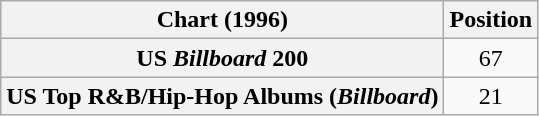<table class="wikitable sortable plainrowheaders" style="text-align:center">
<tr>
<th scope="col">Chart (1996)</th>
<th scope="col">Position</th>
</tr>
<tr>
<th scope="row">US <em>Billboard</em> 200</th>
<td>67</td>
</tr>
<tr>
<th scope="row">US Top R&B/Hip-Hop Albums (<em>Billboard</em>)</th>
<td>21</td>
</tr>
</table>
